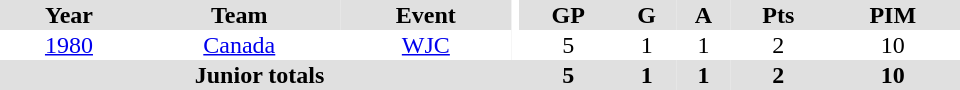<table border="0" cellpadding="1" cellspacing="0" ID="Table3" style="text-align:center; width:40em">
<tr bgcolor="#e0e0e0">
<th>Year</th>
<th>Team</th>
<th>Event</th>
<th rowspan="102" bgcolor="#ffffff"></th>
<th>GP</th>
<th>G</th>
<th>A</th>
<th>Pts</th>
<th>PIM</th>
</tr>
<tr>
<td><a href='#'>1980</a></td>
<td><a href='#'>Canada</a></td>
<td><a href='#'>WJC</a></td>
<td>5</td>
<td>1</td>
<td>1</td>
<td>2</td>
<td>10</td>
</tr>
<tr bgcolor="#e0e0e0">
<th colspan="4">Junior totals</th>
<th>5</th>
<th>1</th>
<th>1</th>
<th>2</th>
<th>10</th>
</tr>
</table>
